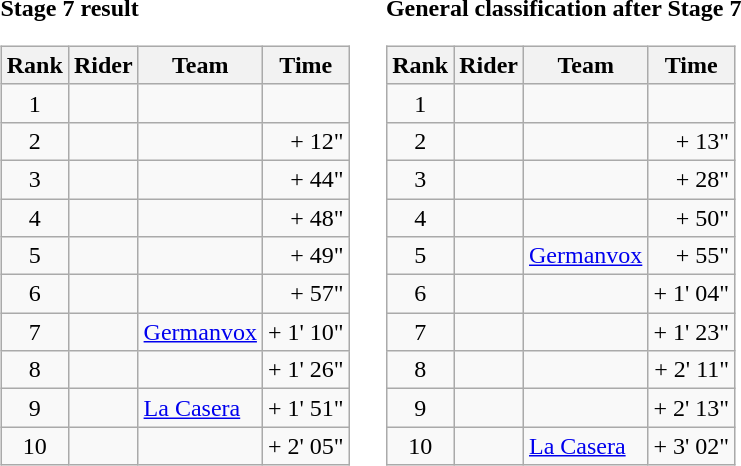<table>
<tr>
<td><strong>Stage 7 result</strong><br><table class="wikitable">
<tr>
<th scope="col">Rank</th>
<th scope="col">Rider</th>
<th scope="col">Team</th>
<th scope="col">Time</th>
</tr>
<tr>
<td style="text-align:center;">1</td>
<td></td>
<td></td>
<td style="text-align:right;"></td>
</tr>
<tr>
<td style="text-align:center;">2</td>
<td></td>
<td></td>
<td style="text-align:right;">+ 12"</td>
</tr>
<tr>
<td style="text-align:center;">3</td>
<td></td>
<td></td>
<td style="text-align:right;">+ 44"</td>
</tr>
<tr>
<td style="text-align:center;">4</td>
<td></td>
<td></td>
<td style="text-align:right;">+ 48"</td>
</tr>
<tr>
<td style="text-align:center;">5</td>
<td></td>
<td></td>
<td style="text-align:right;">+ 49"</td>
</tr>
<tr>
<td style="text-align:center;">6</td>
<td></td>
<td></td>
<td style="text-align:right;">+ 57"</td>
</tr>
<tr>
<td style="text-align:center;">7</td>
<td></td>
<td><a href='#'>Germanvox</a></td>
<td style="text-align:right;">+ 1' 10"</td>
</tr>
<tr>
<td style="text-align:center;">8</td>
<td></td>
<td></td>
<td style="text-align:right;">+ 1' 26"</td>
</tr>
<tr>
<td style="text-align:center;">9</td>
<td></td>
<td><a href='#'>La Casera</a></td>
<td style="text-align:right;">+ 1' 51"</td>
</tr>
<tr>
<td style="text-align:center;">10</td>
<td></td>
<td></td>
<td style="text-align:right;">+ 2' 05"</td>
</tr>
</table>
</td>
<td></td>
<td><strong>General classification after Stage 7</strong><br><table class="wikitable">
<tr>
<th scope="col">Rank</th>
<th scope="col">Rider</th>
<th scope="col">Team</th>
<th scope="col">Time</th>
</tr>
<tr>
<td style="text-align:center;">1</td>
<td></td>
<td></td>
<td style="text-align:right;"></td>
</tr>
<tr>
<td style="text-align:center;">2</td>
<td></td>
<td></td>
<td style="text-align:right;">+ 13"</td>
</tr>
<tr>
<td style="text-align:center;">3</td>
<td></td>
<td></td>
<td style="text-align:right;">+ 28"</td>
</tr>
<tr>
<td style="text-align:center;">4</td>
<td></td>
<td></td>
<td style="text-align:right;">+ 50"</td>
</tr>
<tr>
<td style="text-align:center;">5</td>
<td></td>
<td><a href='#'>Germanvox</a></td>
<td style="text-align:right;">+ 55"</td>
</tr>
<tr>
<td style="text-align:center;">6</td>
<td></td>
<td></td>
<td style="text-align:right;">+ 1' 04"</td>
</tr>
<tr>
<td style="text-align:center;">7</td>
<td></td>
<td></td>
<td style="text-align:right;">+ 1' 23"</td>
</tr>
<tr>
<td style="text-align:center;">8</td>
<td></td>
<td></td>
<td style="text-align:right;">+ 2' 11"</td>
</tr>
<tr>
<td style="text-align:center;">9</td>
<td></td>
<td></td>
<td style="text-align:right;">+ 2' 13"</td>
</tr>
<tr>
<td style="text-align:center;">10</td>
<td></td>
<td><a href='#'>La Casera</a></td>
<td style="text-align:right;">+ 3' 02"</td>
</tr>
</table>
</td>
</tr>
</table>
